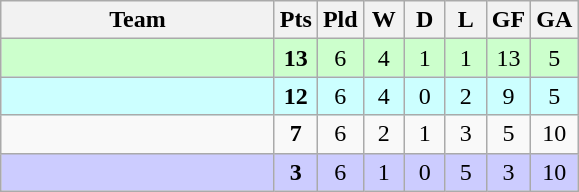<table class="wikitable" style="text-align: center;">
<tr>
<th width=175>Team</th>
<th width=20 abbr="Points">Pts</th>
<th width=20 abbr="Played">Pld</th>
<th width=20 abbr="Won">W</th>
<th width=20 abbr="Drawn">D</th>
<th width=20 abbr="Lost">L</th>
<th width=20 abbr="Goals for">GF</th>
<th width=20 abbr="Goals against">GA</th>
</tr>
<tr style="background:#ccffcc;">
<td align=left></td>
<td><strong>13</strong></td>
<td>6</td>
<td>4</td>
<td>1</td>
<td>1</td>
<td>13</td>
<td>5</td>
</tr>
<tr align=center bgcolor="#ccffff">
<td align=left></td>
<td><strong>12</strong></td>
<td>6</td>
<td>4</td>
<td>0</td>
<td>2</td>
<td>9</td>
<td>5</td>
</tr>
<tr align=center>
<td align=left></td>
<td><strong>7</strong></td>
<td>6</td>
<td>2</td>
<td>1</td>
<td>3</td>
<td>5</td>
<td>10</td>
</tr>
<tr align=center bgcolor="#ccccff">
<td align=left></td>
<td><strong>3</strong></td>
<td>6</td>
<td>1</td>
<td>0</td>
<td>5</td>
<td>3</td>
<td>10</td>
</tr>
</table>
